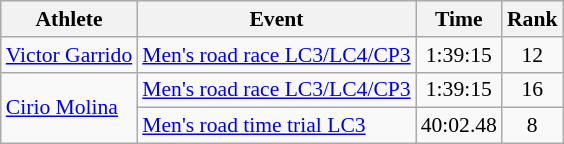<table class=wikitable style="font-size:90%">
<tr>
<th>Athlete</th>
<th>Event</th>
<th>Time</th>
<th>Rank</th>
</tr>
<tr>
<td><a href='#'>Victor Garrido</a></td>
<td><a href='#'>Men's road race LC3/LC4/CP3</a></td>
<td style="text-align:center;">1:39:15</td>
<td style="text-align:center;">12</td>
</tr>
<tr>
<td rowspan="2"><a href='#'>Cirio Molina</a></td>
<td><a href='#'>Men's road race LC3/LC4/CP3</a></td>
<td style="text-align:center;">1:39:15</td>
<td style="text-align:center;">16</td>
</tr>
<tr>
<td><a href='#'>Men's road time trial LC3</a></td>
<td style="text-align:center;">40:02.48</td>
<td style="text-align:center;">8</td>
</tr>
</table>
